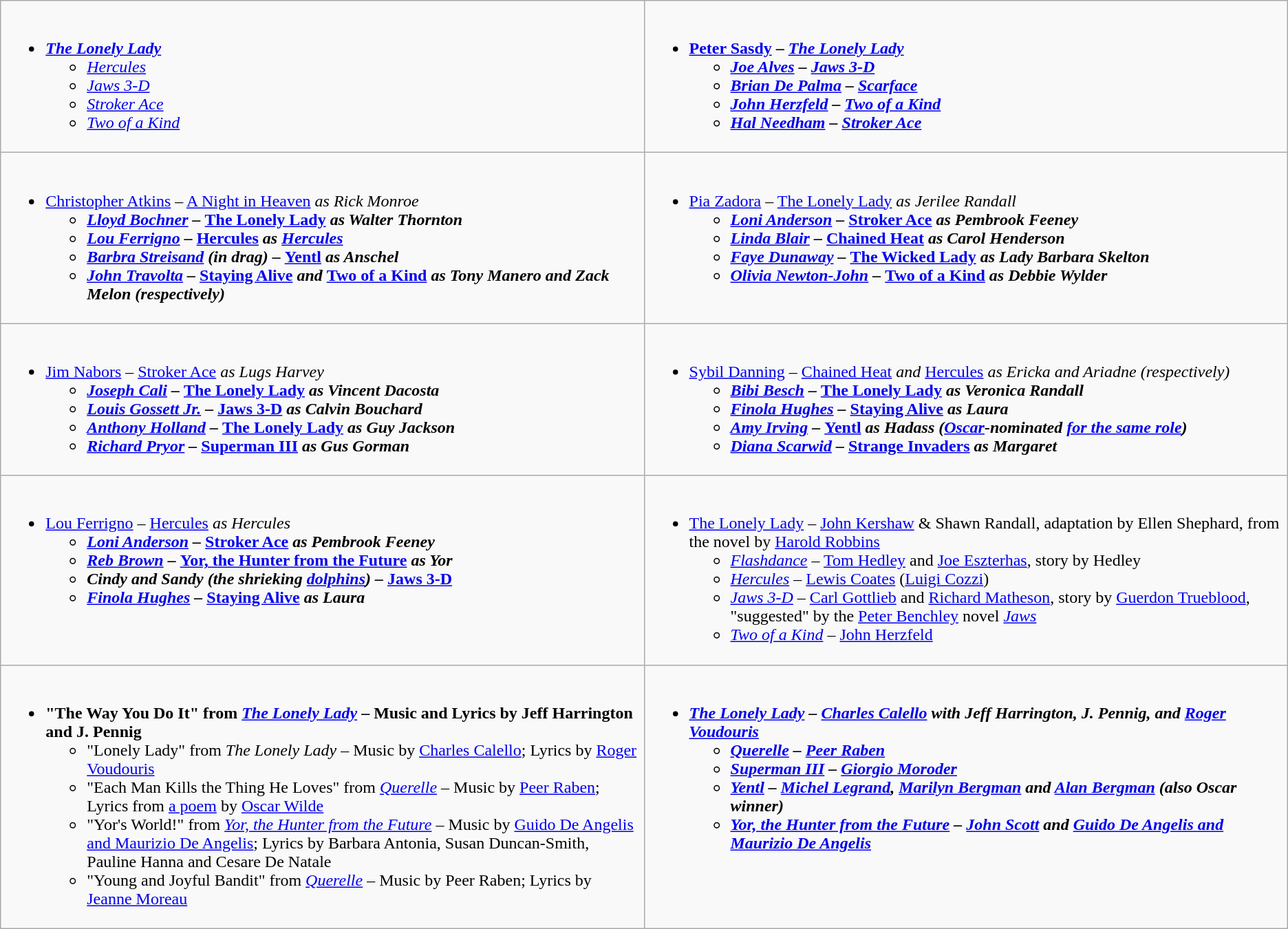<table class=wikitable>
<tr>
<td valign="top" width="50%"><br><ul><li><strong><em><a href='#'>The Lonely Lady</a></em></strong><ul><li><em><a href='#'>Hercules</a></em></li><li><em><a href='#'>Jaws 3-D</a></em></li><li><em><a href='#'>Stroker Ace</a></em></li><li><em><a href='#'>Two of a Kind</a></em></li></ul></li></ul></td>
<td valign="top" width="50%"><br><ul><li><strong><a href='#'>Peter Sasdy</a> – <em><a href='#'>The Lonely Lady</a><strong><em><ul><li><a href='#'>Joe Alves</a> – </em><a href='#'>Jaws 3-D</a><em></li><li><a href='#'>Brian De Palma</a> – </em><a href='#'>Scarface</a><em></li><li><a href='#'>John Herzfeld</a> – </em><a href='#'>Two of a Kind</a><em></li><li><a href='#'>Hal Needham</a> – </em><a href='#'>Stroker Ace</a><em></li></ul></li></ul></td>
</tr>
<tr>
<td valign="top" width="50%"><br><ul><li></strong><a href='#'>Christopher Atkins</a> – </em><a href='#'>A Night in Heaven</a><em> as Rick Monroe<strong><ul><li><a href='#'>Lloyd Bochner</a> – </em><a href='#'>The Lonely Lady</a><em> as Walter Thornton</li><li><a href='#'>Lou Ferrigno</a> – </em><a href='#'>Hercules</a><em> as <a href='#'>Hercules</a></li><li><a href='#'>Barbra Streisand</a> (in drag) – </em><a href='#'>Yentl</a><em> as Anschel</li><li><a href='#'>John Travolta</a> – </em><a href='#'>Staying Alive</a><em> and </em><a href='#'>Two of a Kind</a><em> as Tony Manero and Zack Melon (respectively)</li></ul></li></ul></td>
<td valign="top" width="50%"><br><ul><li></strong><a href='#'>Pia Zadora</a> – </em><a href='#'>The Lonely Lady</a><em> as Jerilee Randall<strong><ul><li><a href='#'>Loni Anderson</a> – </em><a href='#'>Stroker Ace</a><em> as Pembrook Feeney</li><li><a href='#'>Linda Blair</a> – </em><a href='#'>Chained Heat</a><em> as Carol Henderson</li><li><a href='#'>Faye Dunaway</a> – </em><a href='#'>The Wicked Lady</a><em> as Lady Barbara Skelton</li><li><a href='#'>Olivia Newton-John</a> – </em><a href='#'>Two of a Kind</a><em> as Debbie Wylder</li></ul></li></ul></td>
</tr>
<tr>
<td valign="top" width="50%"><br><ul><li></strong><a href='#'>Jim Nabors</a> – </em><a href='#'>Stroker Ace</a><em> as Lugs Harvey<strong><ul><li><a href='#'>Joseph Cali</a> – </em><a href='#'>The Lonely Lady</a><em> as Vincent Dacosta</li><li><a href='#'>Louis Gossett Jr.</a> – </em><a href='#'>Jaws 3-D</a><em> as Calvin Bouchard</li><li><a href='#'>Anthony Holland</a> – </em><a href='#'>The Lonely Lady</a><em> as Guy Jackson</li><li><a href='#'>Richard Pryor</a> – </em><a href='#'>Superman III</a><em> as Gus Gorman</li></ul></li></ul></td>
<td valign="top" width="50%"><br><ul><li></strong><a href='#'>Sybil Danning</a> – </em><a href='#'>Chained Heat</a><em> and </em><a href='#'>Hercules</a><em> as Ericka and Ariadne (respectively)<strong><ul><li><a href='#'>Bibi Besch</a> – </em><a href='#'>The Lonely Lady</a><em> as Veronica Randall</li><li><a href='#'>Finola Hughes</a> – </em><a href='#'>Staying Alive</a><em> as Laura</li><li><a href='#'>Amy Irving</a> – </em><a href='#'>Yentl</a><em> as Hadass (<a href='#'>Oscar</a>-nominated <a href='#'>for the same role</a>)</li><li><a href='#'>Diana Scarwid</a> – </em><a href='#'>Strange Invaders</a><em> as Margaret</li></ul></li></ul></td>
</tr>
<tr>
<td valign="top" width="50%"><br><ul><li></strong><a href='#'>Lou Ferrigno</a> – </em><a href='#'>Hercules</a><em> as Hercules<strong><ul><li><a href='#'>Loni Anderson</a> – </em><a href='#'>Stroker Ace</a><em> as Pembrook Feeney</li><li><a href='#'>Reb Brown</a> – </em><a href='#'>Yor, the Hunter from the Future</a><em> as Yor</li><li>Cindy and Sandy (the shrieking <a href='#'>dolphins</a>) – </em><a href='#'>Jaws 3-D</a><em></li><li><a href='#'>Finola Hughes</a> – </em><a href='#'>Staying Alive</a><em> as Laura</li></ul></li></ul></td>
<td valign="top" width="50%"><br><ul><li></em></strong><a href='#'>The Lonely Lady</a></em> – <a href='#'>John Kershaw</a> & Shawn Randall, adaptation by Ellen Shephard, from the novel by <a href='#'>Harold Robbins</a></strong><ul><li><em><a href='#'>Flashdance</a></em> – <a href='#'>Tom Hedley</a> and <a href='#'>Joe Eszterhas</a>, story by Hedley</li><li><em><a href='#'>Hercules</a></em> – <a href='#'>Lewis Coates</a> (<a href='#'>Luigi Cozzi</a>)</li><li><em><a href='#'>Jaws 3-D</a></em> – <a href='#'>Carl Gottlieb</a> and <a href='#'>Richard Matheson</a>, story by <a href='#'>Guerdon Trueblood</a>, "suggested" by the <a href='#'>Peter Benchley</a> novel <em><a href='#'>Jaws</a></em></li><li><em><a href='#'>Two of a Kind</a></em> – <a href='#'>John Herzfeld</a></li></ul></li></ul></td>
</tr>
<tr>
<td valign="top" width="50%"><br><ul><li><strong>"The Way You Do It" from <em><a href='#'>The Lonely Lady</a></em> – Music and Lyrics by Jeff Harrington and J. Pennig</strong><ul><li>"Lonely Lady" from <em>The Lonely Lady</em> – Music by <a href='#'>Charles Calello</a>; Lyrics by <a href='#'>Roger Voudouris</a></li><li>"Each Man Kills the Thing He Loves" from <em><a href='#'>Querelle</a></em> – Music by <a href='#'>Peer Raben</a>; Lyrics from <a href='#'>a poem</a> by <a href='#'>Oscar Wilde</a></li><li>"Yor's World!" from <em><a href='#'>Yor, the Hunter from the Future</a></em> – Music by <a href='#'>Guido De Angelis and Maurizio De Angelis</a>; Lyrics by Barbara Antonia, Susan Duncan-Smith, Pauline Hanna and Cesare De Natale</li><li>"Young and Joyful Bandit" from <em><a href='#'>Querelle</a></em> – Music by Peer Raben; Lyrics by <a href='#'>Jeanne Moreau</a></li></ul></li></ul></td>
<td valign="top" width="50%"><br><ul><li><strong><em><a href='#'>The Lonely Lady</a><em> – <a href='#'>Charles Calello</a> with Jeff Harrington, J. Pennig, and <a href='#'>Roger Voudouris</a><strong><ul><li></em><a href='#'>Querelle</a><em> – <a href='#'>Peer Raben</a></li><li></em><a href='#'>Superman III</a><em> – <a href='#'>Giorgio Moroder</a></li><li></em><a href='#'>Yentl</a><em> – <a href='#'>Michel Legrand</a>, <a href='#'>Marilyn Bergman</a> and <a href='#'>Alan Bergman</a> (also Oscar winner)</li><li></em><a href='#'>Yor, the Hunter from the Future</a><em> – <a href='#'>John Scott</a> and <a href='#'>Guido De Angelis and Maurizio De Angelis</a></li></ul></li></ul></td>
</tr>
</table>
